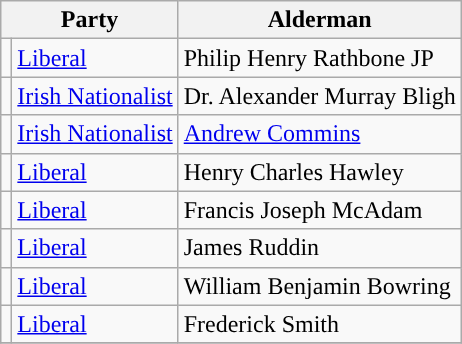<table class="wikitable">
<tr>
<th colspan="2">Party</th>
<th>Alderman</th>
</tr>
<tr>
<td style="background-color:"></td>
<td><a href='#'>Liberal</a></td>
<td>Philip Henry Rathbone JP</td>
</tr>
<tr>
<td style="background-color:"></td>
<td><a href='#'>Irish Nationalist</a></td>
<td>Dr. Alexander Murray Bligh</td>
</tr>
<tr>
<td style="background-color:"></td>
<td><a href='#'>Irish Nationalist</a></td>
<td><a href='#'>Andrew Commins</a></td>
</tr>
<tr>
<td style="background-color:"></td>
<td><a href='#'>Liberal</a></td>
<td>Henry Charles Hawley</td>
</tr>
<tr>
<td style="background-color:"></td>
<td><a href='#'>Liberal</a></td>
<td>Francis Joseph McAdam</td>
</tr>
<tr>
<td style="background-color:"></td>
<td><a href='#'>Liberal</a></td>
<td>James Ruddin</td>
</tr>
<tr>
<td style="background-color:"></td>
<td><a href='#'>Liberal</a></td>
<td>William Benjamin Bowring</td>
</tr>
<tr>
<td style="background-color:"></td>
<td><a href='#'>Liberal</a></td>
<td>Frederick Smith</td>
</tr>
<tr>
</tr>
</table>
